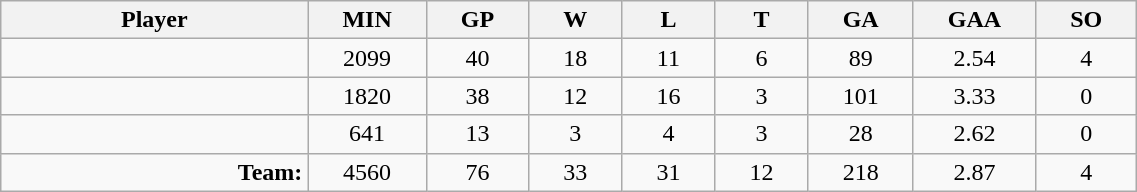<table class="wikitable sortable" width="60%">
<tr>
<th bgcolor="#DDDDFF" width="10%">Player</th>
<th width="3%" bgcolor="#DDDDFF" title="Minutes played">MIN</th>
<th width="3%" bgcolor="#DDDDFF" title="Games played in">GP</th>
<th width="3%" bgcolor="#DDDDFF" title="Wins">W</th>
<th width="3%" bgcolor="#DDDDFF"title="Losses">L</th>
<th width="3%" bgcolor="#DDDDFF" title="Ties">T</th>
<th width="3%" bgcolor="#DDDDFF" title="Goals against">GA</th>
<th width="3%" bgcolor="#DDDDFF" title="Goals against average">GAA</th>
<th width="3%" bgcolor="#DDDDFF"title="Shut-outs">SO</th>
</tr>
<tr align="center">
<td align="right"></td>
<td>2099</td>
<td>40</td>
<td>18</td>
<td>11</td>
<td>6</td>
<td>89</td>
<td>2.54</td>
<td>4</td>
</tr>
<tr align="center">
<td align="right"></td>
<td>1820</td>
<td>38</td>
<td>12</td>
<td>16</td>
<td>3</td>
<td>101</td>
<td>3.33</td>
<td>0</td>
</tr>
<tr align="center">
<td align="right"></td>
<td>641</td>
<td>13</td>
<td>3</td>
<td>4</td>
<td>3</td>
<td>28</td>
<td>2.62</td>
<td>0</td>
</tr>
<tr align="center">
<td align="right"><strong>Team:</strong></td>
<td>4560</td>
<td>76</td>
<td>33</td>
<td>31</td>
<td>12</td>
<td>218</td>
<td>2.87</td>
<td>4</td>
</tr>
</table>
